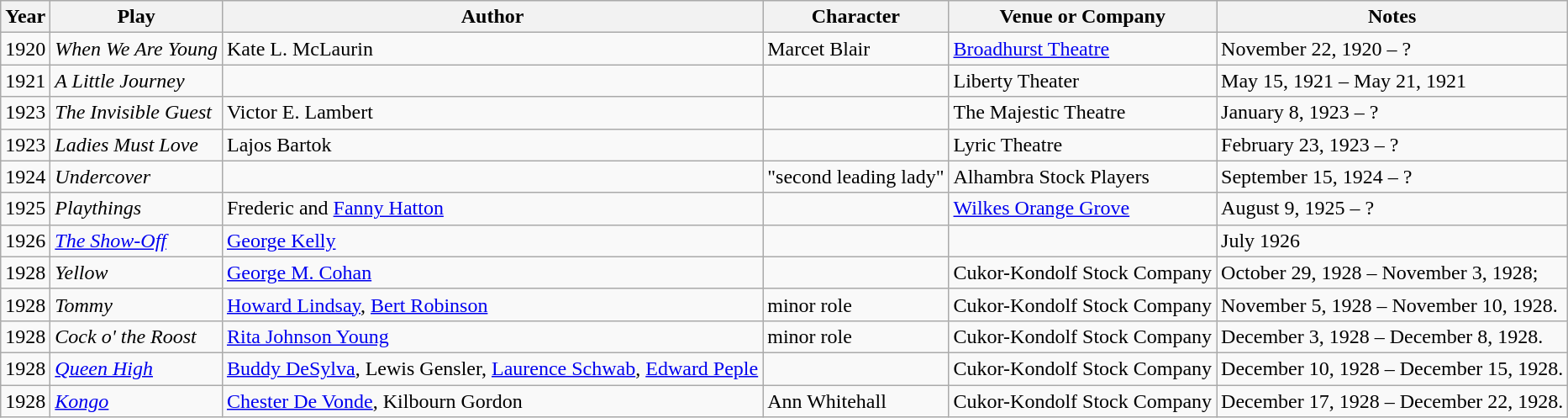<table class="wikitable sortable">
<tr>
<th>Year</th>
<th>Play</th>
<th>Author</th>
<th>Character</th>
<th>Venue or Company</th>
<th class="unsortable">Notes</th>
</tr>
<tr>
<td>1920</td>
<td><em>When We Are Young</em></td>
<td>Kate L. McLaurin</td>
<td>Marcet Blair</td>
<td><a href='#'>Broadhurst Theatre</a></td>
<td>November 22, 1920 – ?</td>
</tr>
<tr>
<td>1921</td>
<td><em>A Little Journey</em></td>
<td></td>
<td></td>
<td>Liberty Theater</td>
<td>May 15, 1921 – May 21, 1921</td>
</tr>
<tr>
<td>1923</td>
<td><em>The Invisible Guest</em></td>
<td>Victor E. Lambert</td>
<td></td>
<td>The Majestic Theatre</td>
<td>January 8, 1923 – ?</td>
</tr>
<tr>
<td>1923</td>
<td><em>Ladies Must Love</em></td>
<td>Lajos Bartok</td>
<td></td>
<td>Lyric Theatre</td>
<td>February 23, 1923 – ?</td>
</tr>
<tr>
<td>1924</td>
<td><em>Undercover</em></td>
<td></td>
<td>"second leading lady"</td>
<td>Alhambra Stock Players</td>
<td>September 15, 1924 – ?</td>
</tr>
<tr>
<td>1925</td>
<td><em>Playthings</em></td>
<td>Frederic and <a href='#'>Fanny Hatton</a></td>
<td></td>
<td><a href='#'>Wilkes Orange Grove</a></td>
<td>August 9, 1925 – ?</td>
</tr>
<tr>
<td>1926</td>
<td><em><a href='#'>The Show-Off</a></em></td>
<td><a href='#'>George Kelly</a></td>
<td></td>
<td></td>
<td>July 1926</td>
</tr>
<tr>
<td>1928</td>
<td><em>Yellow</em></td>
<td><a href='#'>George M. Cohan</a></td>
<td></td>
<td>Cukor-Kondolf Stock Company</td>
<td>October 29, 1928 – November 3, 1928;</td>
</tr>
<tr>
<td>1928</td>
<td><em>Tommy</em></td>
<td><a href='#'>Howard Lindsay</a>, <a href='#'>Bert Robinson</a></td>
<td>minor role</td>
<td>Cukor-Kondolf Stock Company</td>
<td>November 5, 1928 – November 10, 1928.</td>
</tr>
<tr>
<td>1928</td>
<td><em>Cock o' the Roost</em></td>
<td><a href='#'>Rita Johnson Young</a></td>
<td>minor role</td>
<td>Cukor-Kondolf Stock Company</td>
<td>December 3, 1928 – December 8, 1928.</td>
</tr>
<tr>
<td>1928</td>
<td><em><a href='#'>Queen High</a></em></td>
<td><a href='#'>Buddy DeSylva</a>, Lewis Gensler, <a href='#'>Laurence Schwab</a>, <a href='#'>Edward Peple</a></td>
<td></td>
<td>Cukor-Kondolf Stock Company</td>
<td>December 10, 1928 – December 15, 1928.</td>
</tr>
<tr>
<td>1928</td>
<td><a href='#'><em>Kongo</em></a></td>
<td><a href='#'>Chester De Vonde</a>, Kilbourn Gordon</td>
<td>Ann Whitehall</td>
<td>Cukor-Kondolf Stock Company</td>
<td>December 17, 1928 – December 22, 1928.</td>
</tr>
</table>
